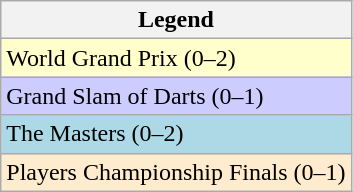<table class="wikitable">
<tr>
<th>Legend</th>
</tr>
<tr style="background:#ffc;">
<td>World Grand Prix (0–2)</td>
</tr>
<tr style="background:#ccf;">
<td>Grand Slam of Darts (0–1)</td>
</tr>
<tr bgcolor="lightblue">
<td>The Masters (0–2)</td>
</tr>
<tr style="background:#ffebcd;">
<td>Players Championship Finals (0–1)</td>
</tr>
</table>
